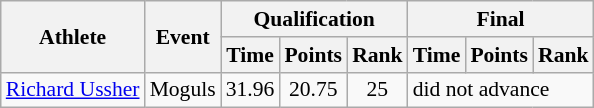<table class="wikitable" style="font-size:90%">
<tr>
<th rowspan="2">Athlete</th>
<th rowspan="2">Event</th>
<th colspan="3">Qualification</th>
<th colspan="3">Final</th>
</tr>
<tr>
<th>Time</th>
<th>Points</th>
<th>Rank</th>
<th>Time</th>
<th>Points</th>
<th>Rank</th>
</tr>
<tr>
<td><a href='#'>Richard Ussher</a></td>
<td>Moguls</td>
<td align="center">31.96</td>
<td align="center">20.75</td>
<td align="center">25</td>
<td colspan="3">did not advance</td>
</tr>
</table>
